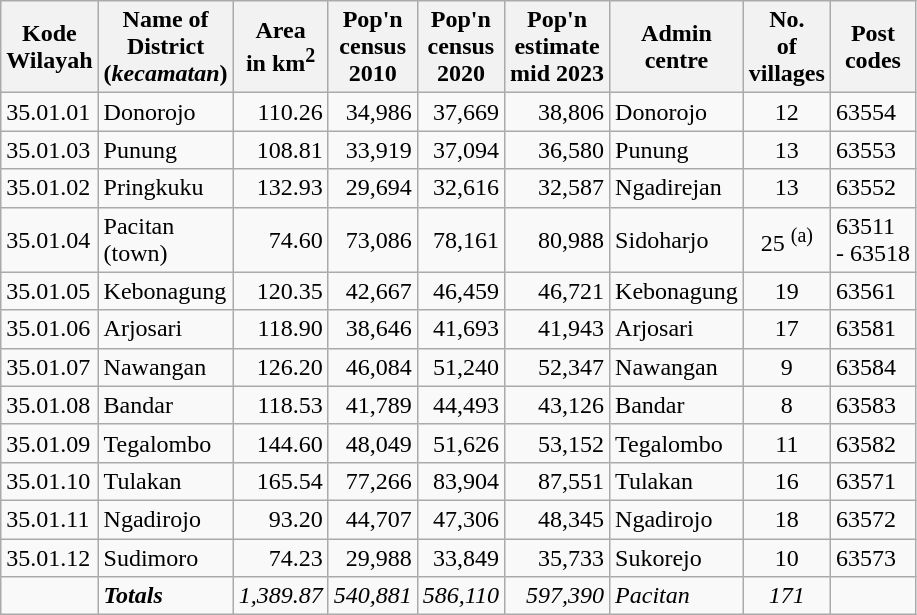<table class="sortable wikitable">
<tr>
<th>Kode <br>Wilayah</th>
<th>Name of<br>District<br>(<em>kecamatan</em>)</th>
<th>Area <br> in km<sup>2</sup></th>
<th>Pop'n<br>census<br>2010</th>
<th>Pop'n<br>census<br>2020</th>
<th>Pop'n<br>estimate<br>mid 2023</th>
<th>Admin<br>centre</th>
<th>No. <br>of<br>villages</th>
<th>Post<br>codes</th>
</tr>
<tr>
<td>35.01.01</td>
<td>Donorojo </td>
<td align="right">110.26</td>
<td align="right">34,986</td>
<td align="right">37,669</td>
<td align="right">38,806</td>
<td>Donorojo</td>
<td align="center">12</td>
<td>63554</td>
</tr>
<tr>
<td>35.01.03</td>
<td>Punung </td>
<td align="right">108.81</td>
<td align="right">33,919</td>
<td align="right">37,094</td>
<td align="right">36,580</td>
<td>Punung</td>
<td align="center">13</td>
<td>63553</td>
</tr>
<tr>
<td>35.01.02</td>
<td>Pringkuku </td>
<td align="right">132.93</td>
<td align="right">29,694</td>
<td align="right">32,616</td>
<td align="right">32,587</td>
<td>Ngadirejan</td>
<td align="center">13</td>
<td>63552</td>
</tr>
<tr>
<td>35.01.04</td>
<td>Pacitan  <br>(town)</td>
<td align="right">74.60</td>
<td align="right">73,086</td>
<td align="right">78,161</td>
<td align="right">80,988</td>
<td>Sidoharjo</td>
<td align="center">25 <sup>(a)</sup></td>
<td>63511<br>- 63518</td>
</tr>
<tr>
<td>35.01.05</td>
<td>Kebonagung </td>
<td align="right">120.35</td>
<td align="right">42,667</td>
<td align="right">46,459</td>
<td align="right">46,721</td>
<td>Kebonagung</td>
<td align="center">19</td>
<td>63561</td>
</tr>
<tr>
<td>35.01.06</td>
<td>Arjosari </td>
<td align="right">118.90</td>
<td align="right">38,646</td>
<td align="right">41,693</td>
<td align="right">41,943</td>
<td>Arjosari</td>
<td align="center">17</td>
<td>63581</td>
</tr>
<tr>
<td>35.01.07</td>
<td>Nawangan </td>
<td align="right">126.20</td>
<td align="right">46,084</td>
<td align="right">51,240</td>
<td align="right">52,347</td>
<td>Nawangan</td>
<td align="center">9</td>
<td>63584</td>
</tr>
<tr>
<td>35.01.08</td>
<td>Bandar </td>
<td align="right">118.53</td>
<td align="right">41,789</td>
<td align="right">44,493</td>
<td align="right">43,126</td>
<td>Bandar</td>
<td align="center">8</td>
<td>63583</td>
</tr>
<tr>
<td>35.01.09</td>
<td>Tegalombo </td>
<td align="right">144.60</td>
<td align="right">48,049</td>
<td align="right">51,626</td>
<td align="right">53,152</td>
<td>Tegalombo</td>
<td align="center">11</td>
<td>63582</td>
</tr>
<tr>
<td>35.01.10</td>
<td>Tulakan </td>
<td align="right">165.54</td>
<td align="right">77,266</td>
<td align="right">83,904</td>
<td align="right">87,551</td>
<td>Tulakan</td>
<td align="center">16</td>
<td>63571</td>
</tr>
<tr>
<td>35.01.11</td>
<td>Ngadirojo </td>
<td align="right">93.20</td>
<td align="right">44,707</td>
<td align="right">47,306</td>
<td align="right">48,345</td>
<td>Ngadirojo</td>
<td align="center">18</td>
<td>63572</td>
</tr>
<tr>
<td>35.01.12</td>
<td>Sudimoro </td>
<td align="right">74.23</td>
<td align="right">29,988</td>
<td align="right">33,849</td>
<td align="right">35,733</td>
<td>Sukorejo</td>
<td align="center">10</td>
<td>63573</td>
</tr>
<tr>
<td></td>
<td><strong><em>Totals</em></strong></td>
<td align="right"><em>1,389.87</em></td>
<td align="right"><em>540,881</em></td>
<td align="right"><em>586,110</em></td>
<td align="right"><em>597,390</em></td>
<td><em>Pacitan</em></td>
<td align="center"><em>171</em></td>
<td></td>
</tr>
</table>
